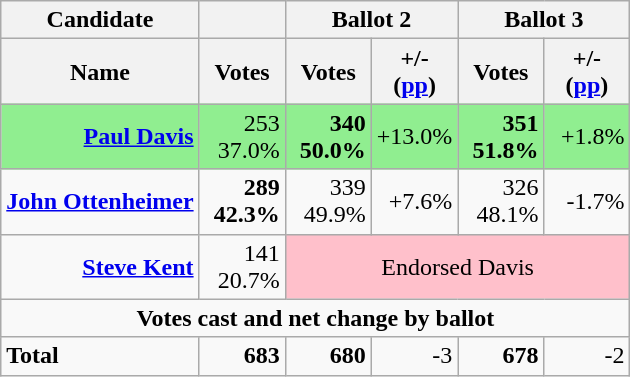<table class="wikitable">
<tr>
<th>Candidate</th>
<th></th>
<th colspan = "2">Ballot 2</th>
<th colspan = "2">Ballot 3</th>
</tr>
<tr>
<th>Name</th>
<th width = "50">Votes</th>
<th width = "50">Votes</th>
<th width = "50">+/- (<a href='#'>pp</a>)</th>
<th width = "50">Votes</th>
<th width = "50">+/- (<a href='#'>pp</a>)</th>
</tr>
<tr style="text-align:right;background:lightgreen;">
<td><strong><a href='#'>Paul Davis</a></strong></td>
<td>253<br>37.0%</td>
<td><strong>340<br>50.0%</strong></td>
<td>+13.0%</td>
<td><strong>351<br>51.8%</strong></td>
<td>+1.8%</td>
</tr>
<tr style="text-align:right;">
<td><strong><a href='#'>John Ottenheimer</a></strong></td>
<td><strong>289<br>42.3%</strong></td>
<td>339<br>49.9%</td>
<td>+7.6%</td>
<td>326<br>48.1%</td>
<td>-1.7%</td>
</tr>
<tr style="text-align:right;">
<td><strong><a href='#'>Steve Kent</a></strong></td>
<td>141<br>20.7%</td>
<td style="text-align:center; background:pink" colspan=4>Endorsed Davis</td>
</tr>
<tr style="text-align:center;">
<td colspan = "6"><strong>Votes cast and net change by ballot</strong></td>
</tr>
<tr style="text-align:right;">
<td style="text-align:left;"><strong>Total</strong></td>
<td><strong>683</strong></td>
<td><strong>680</strong></td>
<td>-3</td>
<td><strong>678</strong></td>
<td>-2</td>
</tr>
</table>
